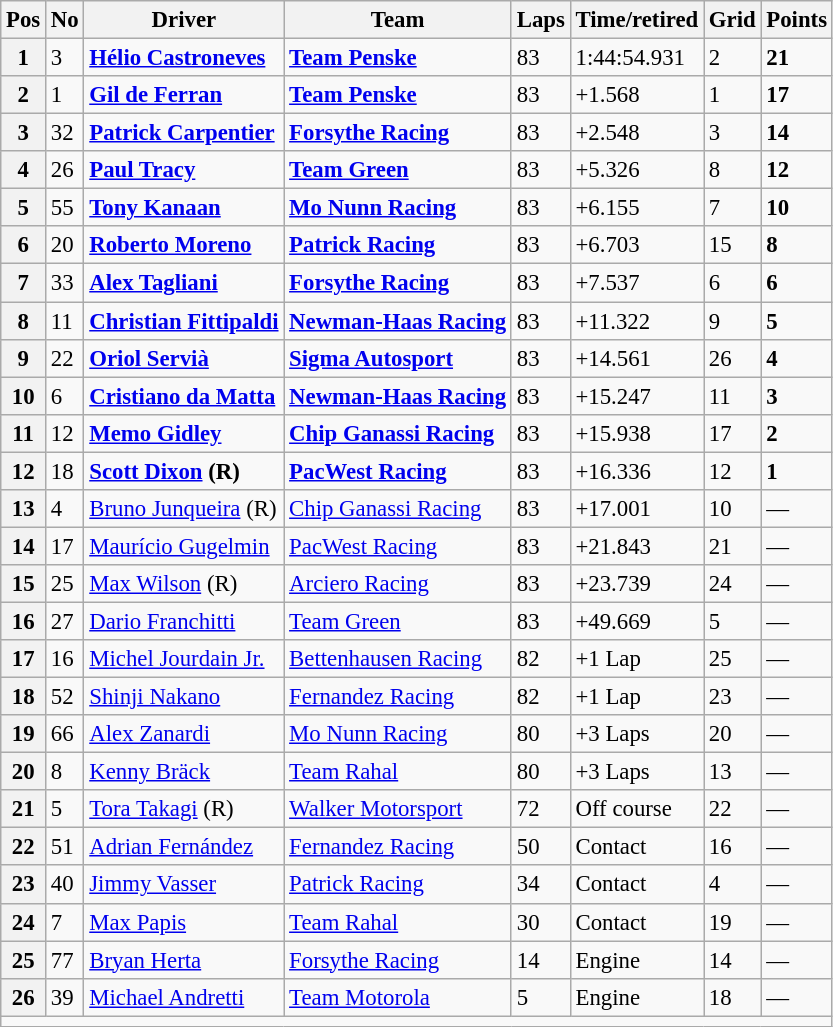<table class="wikitable" style="font-size:95%;">
<tr>
<th>Pos</th>
<th>No</th>
<th>Driver</th>
<th>Team</th>
<th>Laps</th>
<th>Time/retired</th>
<th>Grid</th>
<th>Points</th>
</tr>
<tr>
<th>1</th>
<td>3</td>
<td><strong> <a href='#'>Hélio Castroneves</a></strong></td>
<td><strong><a href='#'>Team Penske</a></strong></td>
<td>83</td>
<td>1:44:54.931</td>
<td>2</td>
<td><strong>21</strong></td>
</tr>
<tr>
<th>2</th>
<td>1</td>
<td><strong> <a href='#'>Gil de Ferran</a></strong></td>
<td><strong><a href='#'>Team Penske</a></strong></td>
<td>83</td>
<td>+1.568</td>
<td>1</td>
<td><strong>17</strong></td>
</tr>
<tr>
<th>3</th>
<td>32</td>
<td><strong> <a href='#'>Patrick Carpentier</a></strong></td>
<td><strong><a href='#'>Forsythe Racing</a></strong></td>
<td>83</td>
<td>+2.548</td>
<td>3</td>
<td><strong>14</strong></td>
</tr>
<tr>
<th>4</th>
<td>26</td>
<td><strong> <a href='#'>Paul Tracy</a></strong></td>
<td><strong><a href='#'>Team Green</a></strong></td>
<td>83</td>
<td>+5.326</td>
<td>8</td>
<td><strong>12</strong></td>
</tr>
<tr>
<th>5</th>
<td>55</td>
<td><strong> <a href='#'>Tony Kanaan</a></strong></td>
<td><strong><a href='#'>Mo Nunn Racing</a></strong></td>
<td>83</td>
<td>+6.155</td>
<td>7</td>
<td><strong>10</strong></td>
</tr>
<tr>
<th>6</th>
<td>20</td>
<td><strong> <a href='#'>Roberto Moreno</a></strong></td>
<td><strong><a href='#'>Patrick Racing</a></strong></td>
<td>83</td>
<td>+6.703</td>
<td>15</td>
<td><strong>8</strong></td>
</tr>
<tr>
<th>7</th>
<td>33</td>
<td><strong> <a href='#'>Alex Tagliani</a></strong></td>
<td><strong><a href='#'>Forsythe Racing</a></strong></td>
<td>83</td>
<td>+7.537</td>
<td>6</td>
<td><strong>6</strong></td>
</tr>
<tr>
<th>8</th>
<td>11</td>
<td><strong> <a href='#'>Christian Fittipaldi</a></strong></td>
<td><strong><a href='#'>Newman-Haas Racing</a></strong></td>
<td>83</td>
<td>+11.322</td>
<td>9</td>
<td><strong>5</strong></td>
</tr>
<tr>
<th>9</th>
<td>22</td>
<td><strong> <a href='#'>Oriol Servià</a></strong></td>
<td><strong><a href='#'>Sigma Autosport</a></strong></td>
<td>83</td>
<td>+14.561</td>
<td>26</td>
<td><strong>4</strong></td>
</tr>
<tr>
<th>10</th>
<td>6</td>
<td><strong> <a href='#'>Cristiano da Matta</a></strong></td>
<td><strong><a href='#'>Newman-Haas Racing</a></strong></td>
<td>83</td>
<td>+15.247</td>
<td>11</td>
<td><strong>3</strong></td>
</tr>
<tr>
<th>11</th>
<td>12</td>
<td><strong> <a href='#'>Memo Gidley</a></strong></td>
<td><strong><a href='#'>Chip Ganassi Racing</a></strong></td>
<td>83</td>
<td>+15.938</td>
<td>17</td>
<td><strong>2</strong></td>
</tr>
<tr>
<th>12</th>
<td>18</td>
<td><strong> <a href='#'>Scott Dixon</a> (R)</strong></td>
<td><strong><a href='#'>PacWest Racing</a></strong></td>
<td>83</td>
<td>+16.336</td>
<td>12</td>
<td><strong>1</strong></td>
</tr>
<tr>
<th>13</th>
<td>4</td>
<td> <a href='#'>Bruno Junqueira</a> (R)</td>
<td><a href='#'>Chip Ganassi Racing</a></td>
<td>83</td>
<td>+17.001</td>
<td>10</td>
<td>—</td>
</tr>
<tr>
<th>14</th>
<td>17</td>
<td> <a href='#'>Maurício Gugelmin</a></td>
<td><a href='#'>PacWest Racing</a></td>
<td>83</td>
<td>+21.843</td>
<td>21</td>
<td>—</td>
</tr>
<tr>
<th>15</th>
<td>25</td>
<td> <a href='#'>Max Wilson</a> (R)</td>
<td><a href='#'>Arciero Racing</a></td>
<td>83</td>
<td>+23.739</td>
<td>24</td>
<td>—</td>
</tr>
<tr>
<th>16</th>
<td>27</td>
<td> <a href='#'>Dario Franchitti</a></td>
<td><a href='#'>Team Green</a></td>
<td>83</td>
<td>+49.669</td>
<td>5</td>
<td>—</td>
</tr>
<tr>
<th>17</th>
<td>16</td>
<td> <a href='#'>Michel Jourdain Jr.</a></td>
<td><a href='#'>Bettenhausen Racing</a></td>
<td>82</td>
<td>+1 Lap</td>
<td>25</td>
<td>—</td>
</tr>
<tr>
<th>18</th>
<td>52</td>
<td> <a href='#'>Shinji Nakano</a></td>
<td><a href='#'>Fernandez Racing</a></td>
<td>82</td>
<td>+1 Lap</td>
<td>23</td>
<td>—</td>
</tr>
<tr>
<th>19</th>
<td>66</td>
<td> <a href='#'>Alex Zanardi</a></td>
<td><a href='#'>Mo Nunn Racing</a></td>
<td>80</td>
<td>+3 Laps</td>
<td>20</td>
<td>—</td>
</tr>
<tr>
<th>20</th>
<td>8</td>
<td> <a href='#'>Kenny Bräck</a></td>
<td><a href='#'>Team Rahal</a></td>
<td>80</td>
<td>+3 Laps</td>
<td>13</td>
<td>—</td>
</tr>
<tr>
<th>21</th>
<td>5</td>
<td> <a href='#'>Tora Takagi</a> (R)</td>
<td><a href='#'>Walker Motorsport</a></td>
<td>72</td>
<td>Off course</td>
<td>22</td>
<td>—</td>
</tr>
<tr>
<th>22</th>
<td>51</td>
<td> <a href='#'>Adrian Fernández</a></td>
<td><a href='#'>Fernandez Racing</a></td>
<td>50</td>
<td>Contact</td>
<td>16</td>
<td>—</td>
</tr>
<tr>
<th>23</th>
<td>40</td>
<td> <a href='#'>Jimmy Vasser</a></td>
<td><a href='#'>Patrick Racing</a></td>
<td>34</td>
<td>Contact</td>
<td>4</td>
<td>—</td>
</tr>
<tr>
<th>24</th>
<td>7</td>
<td> <a href='#'>Max Papis</a></td>
<td><a href='#'>Team Rahal</a></td>
<td>30</td>
<td>Contact</td>
<td>19</td>
<td>—</td>
</tr>
<tr>
<th>25</th>
<td>77</td>
<td> <a href='#'>Bryan Herta</a></td>
<td><a href='#'>Forsythe Racing</a></td>
<td>14</td>
<td>Engine</td>
<td>14</td>
<td>—</td>
</tr>
<tr>
<th>26</th>
<td>39</td>
<td> <a href='#'>Michael Andretti</a></td>
<td><a href='#'>Team Motorola</a></td>
<td>5</td>
<td>Engine</td>
<td>18</td>
<td>—</td>
</tr>
<tr>
<td colspan="8"></td>
</tr>
</table>
